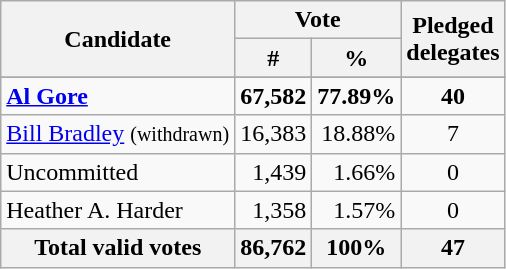<table class="wikitable sortable plainrowheaders" style="text-align:right;">
<tr>
<th rowspan="2">Candidate</th>
<th colspan="2">Vote</th>
<th rowspan="2">Pledged<br>delegates</th>
</tr>
<tr>
<th>#</th>
<th>%</th>
</tr>
<tr>
</tr>
<tr>
<td style="text-align:left;"><strong><a href='#'>Al Gore</a></strong></td>
<td><strong>67,582</strong></td>
<td><strong>77.89%</strong></td>
<td style="text-align:center;"><strong>40</strong></td>
</tr>
<tr>
<td style="text-align:left;"><a href='#'>Bill Bradley</a> <small>(withdrawn)</small></td>
<td>16,383</td>
<td>18.88%</td>
<td style="text-align:center;">7</td>
</tr>
<tr>
<td style="text-align:left;">Uncommitted</td>
<td>1,439</td>
<td>1.66%</td>
<td style="text-align:center;">0</td>
</tr>
<tr>
<td style="text-align:left;">Heather A. Harder</td>
<td>1,358</td>
<td>1.57%</td>
<td style="text-align:center;">0</td>
</tr>
<tr class="sortbottom">
<th>Total valid votes</th>
<th>86,762</th>
<th>100%</th>
<th>47</th>
</tr>
</table>
